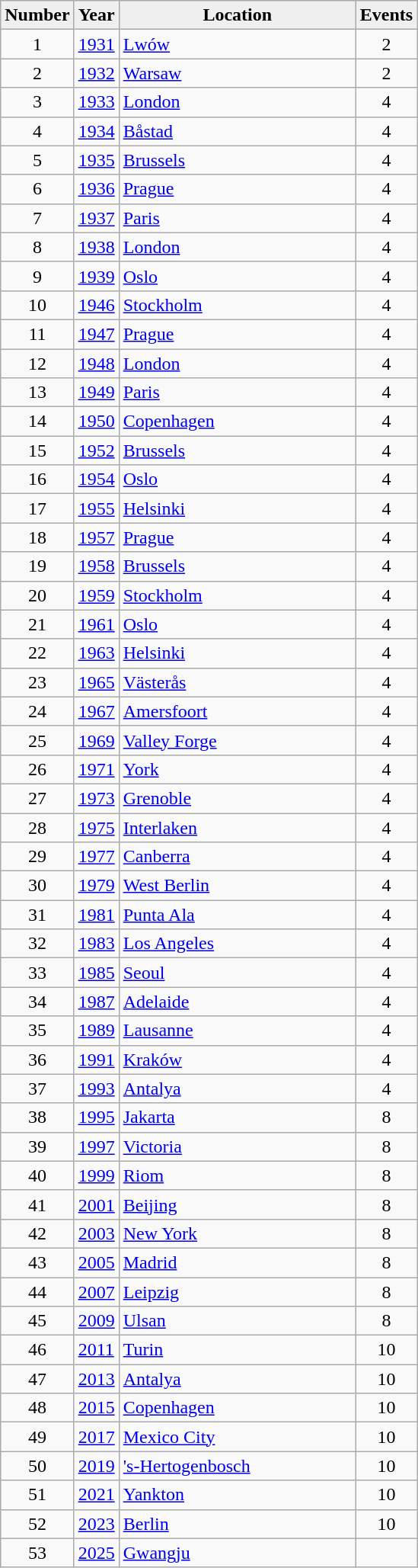<table class="wikitable sortable">
<tr>
<th scope="col" ! width="25" style="background: #efefef;">Number</th>
<th scope="col" ! width="25" style="background: #efefef;">Year</th>
<th scope="col" ! width="200" style="background: #efefef;">Location</th>
<th scope="col" ! width="25" style="background: #efefef;">Events</th>
</tr>
<tr>
<td align=center>1</td>
<td><a href='#'>1931</a></td>
<td> <a href='#'>Lwów</a></td>
<td align=center>2</td>
</tr>
<tr>
<td align=center>2</td>
<td><a href='#'>1932</a></td>
<td> <a href='#'>Warsaw</a></td>
<td align=center>2</td>
</tr>
<tr>
<td align=center>3</td>
<td><a href='#'>1933</a></td>
<td> <a href='#'>London</a></td>
<td align=center>4</td>
</tr>
<tr>
<td align=center>4</td>
<td><a href='#'>1934</a></td>
<td> <a href='#'>Båstad</a></td>
<td align=center>4</td>
</tr>
<tr>
<td align=center>5</td>
<td><a href='#'>1935</a></td>
<td> <a href='#'>Brussels</a></td>
<td align=center>4</td>
</tr>
<tr>
<td align=center>6</td>
<td><a href='#'>1936</a></td>
<td> <a href='#'>Prague</a></td>
<td align=center>4</td>
</tr>
<tr>
<td align=center>7</td>
<td><a href='#'>1937</a></td>
<td> <a href='#'>Paris</a></td>
<td align=center>4</td>
</tr>
<tr>
<td align=center>8</td>
<td><a href='#'>1938</a></td>
<td> <a href='#'>London</a></td>
<td align=center>4</td>
</tr>
<tr>
<td align=center>9</td>
<td><a href='#'>1939</a></td>
<td> <a href='#'>Oslo</a></td>
<td align=center>4</td>
</tr>
<tr>
<td align=center>10</td>
<td><a href='#'>1946</a></td>
<td> <a href='#'>Stockholm</a></td>
<td align=center>4</td>
</tr>
<tr>
<td align=center>11</td>
<td><a href='#'>1947</a></td>
<td> <a href='#'>Prague</a></td>
<td align=center>4</td>
</tr>
<tr>
<td align=center>12</td>
<td><a href='#'>1948</a></td>
<td> <a href='#'>London</a></td>
<td align=center>4</td>
</tr>
<tr>
<td align=center>13</td>
<td><a href='#'>1949</a></td>
<td> <a href='#'>Paris</a></td>
<td align=center>4</td>
</tr>
<tr>
<td align=center>14</td>
<td><a href='#'>1950</a></td>
<td> <a href='#'>Copenhagen</a></td>
<td align=center>4</td>
</tr>
<tr>
<td align=center>15</td>
<td><a href='#'>1952</a></td>
<td> <a href='#'>Brussels</a></td>
<td align=center>4</td>
</tr>
<tr>
<td align=center>16</td>
<td><a href='#'>1954</a></td>
<td> <a href='#'>Oslo</a></td>
<td align=center>4</td>
</tr>
<tr>
<td align=center>17</td>
<td><a href='#'>1955</a></td>
<td> <a href='#'>Helsinki</a></td>
<td align=center>4</td>
</tr>
<tr>
<td align=center>18</td>
<td><a href='#'>1957</a></td>
<td> <a href='#'>Prague</a></td>
<td align=center>4</td>
</tr>
<tr>
<td align=center>19</td>
<td><a href='#'>1958</a></td>
<td> <a href='#'>Brussels</a></td>
<td align=center>4</td>
</tr>
<tr>
<td align=center>20</td>
<td><a href='#'>1959</a></td>
<td> <a href='#'>Stockholm</a></td>
<td align=center>4</td>
</tr>
<tr>
<td align=center>21</td>
<td><a href='#'>1961</a></td>
<td> <a href='#'>Oslo</a></td>
<td align=center>4</td>
</tr>
<tr>
<td align=center>22</td>
<td><a href='#'>1963</a></td>
<td> <a href='#'>Helsinki</a></td>
<td align=center>4</td>
</tr>
<tr>
<td align=center>23</td>
<td><a href='#'>1965</a></td>
<td> <a href='#'>Västerås</a></td>
<td align=center>4</td>
</tr>
<tr>
<td align=center>24</td>
<td><a href='#'>1967</a></td>
<td> <a href='#'>Amersfoort</a></td>
<td align=center>4</td>
</tr>
<tr>
<td align=center>25</td>
<td><a href='#'>1969</a></td>
<td> <a href='#'>Valley Forge</a></td>
<td align=center>4</td>
</tr>
<tr>
<td align=center>26</td>
<td><a href='#'>1971</a></td>
<td> <a href='#'>York</a></td>
<td align=center>4</td>
</tr>
<tr>
<td align=center>27</td>
<td><a href='#'>1973</a></td>
<td> <a href='#'>Grenoble</a></td>
<td align=center>4</td>
</tr>
<tr>
<td align=center>28</td>
<td><a href='#'>1975</a></td>
<td> <a href='#'>Interlaken</a></td>
<td align=center>4</td>
</tr>
<tr>
<td align=center>29</td>
<td><a href='#'>1977</a></td>
<td> <a href='#'>Canberra</a></td>
<td align=center>4</td>
</tr>
<tr>
<td align=center>30</td>
<td><a href='#'>1979</a></td>
<td> <a href='#'>West Berlin</a></td>
<td align=center>4</td>
</tr>
<tr>
<td align=center>31</td>
<td><a href='#'>1981</a></td>
<td> <a href='#'>Punta Ala</a></td>
<td align=center>4</td>
</tr>
<tr>
<td align=center>32</td>
<td><a href='#'>1983</a></td>
<td> <a href='#'>Los Angeles</a></td>
<td align=center>4</td>
</tr>
<tr>
<td align=center>33</td>
<td><a href='#'>1985</a></td>
<td> <a href='#'>Seoul</a></td>
<td align=center>4</td>
</tr>
<tr>
<td align=center>34</td>
<td><a href='#'>1987</a></td>
<td> <a href='#'>Adelaide</a></td>
<td align=center>4</td>
</tr>
<tr>
<td align=center>35</td>
<td><a href='#'>1989</a></td>
<td> <a href='#'>Lausanne</a></td>
<td align=center>4</td>
</tr>
<tr>
<td align=center>36</td>
<td><a href='#'>1991</a></td>
<td> <a href='#'>Kraków</a></td>
<td align=center>4</td>
</tr>
<tr>
<td align=center>37</td>
<td><a href='#'>1993</a></td>
<td> <a href='#'>Antalya</a></td>
<td align=center>4</td>
</tr>
<tr>
<td align=center>38</td>
<td><a href='#'>1995</a></td>
<td> <a href='#'>Jakarta</a></td>
<td align=center>8</td>
</tr>
<tr>
<td align=center>39</td>
<td><a href='#'>1997</a></td>
<td> <a href='#'>Victoria</a></td>
<td align=center>8</td>
</tr>
<tr>
<td align=center>40</td>
<td><a href='#'>1999</a></td>
<td> <a href='#'>Riom</a></td>
<td align=center>8</td>
</tr>
<tr>
<td align=center>41</td>
<td><a href='#'>2001</a></td>
<td> <a href='#'>Beijing</a></td>
<td align=center>8</td>
</tr>
<tr>
<td align=center>42</td>
<td><a href='#'>2003</a></td>
<td> <a href='#'>New York</a></td>
<td align=center>8</td>
</tr>
<tr>
<td align=center>43</td>
<td><a href='#'>2005</a></td>
<td> <a href='#'>Madrid</a></td>
<td align=center>8</td>
</tr>
<tr>
<td align=center>44</td>
<td><a href='#'>2007</a></td>
<td> <a href='#'>Leipzig</a></td>
<td align=center>8</td>
</tr>
<tr>
<td align=center>45</td>
<td><a href='#'>2009</a></td>
<td> <a href='#'>Ulsan</a></td>
<td align=center>8</td>
</tr>
<tr>
<td align=center>46</td>
<td><a href='#'>2011</a></td>
<td> <a href='#'>Turin</a></td>
<td align=center>10</td>
</tr>
<tr>
<td align=center>47</td>
<td><a href='#'>2013</a></td>
<td> <a href='#'>Antalya</a></td>
<td align=center>10</td>
</tr>
<tr>
<td align=center>48</td>
<td><a href='#'>2015</a></td>
<td> <a href='#'>Copenhagen</a></td>
<td align=center>10</td>
</tr>
<tr>
<td align=center>49</td>
<td><a href='#'>2017</a></td>
<td> <a href='#'>Mexico City</a></td>
<td align=center>10</td>
</tr>
<tr>
<td align=center>50</td>
<td><a href='#'>2019</a></td>
<td> <a href='#'>'s-Hertogenbosch</a></td>
<td align=center>10</td>
</tr>
<tr>
<td align=center>51</td>
<td><a href='#'>2021</a></td>
<td> <a href='#'>Yankton</a></td>
<td align=center>10</td>
</tr>
<tr>
<td align=center>52</td>
<td><a href='#'>2023</a></td>
<td> <a href='#'>Berlin</a></td>
<td align=center>10</td>
</tr>
<tr>
<td align=center>53</td>
<td><a href='#'>2025</a></td>
<td> <a href='#'>Gwangju</a></td>
<td align=center></td>
</tr>
</table>
